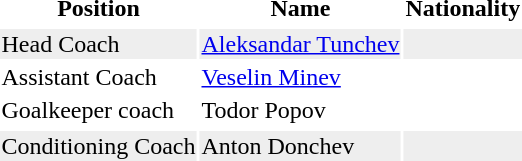<table class="toccolours">
<tr>
<th bgcolor=>Position</th>
<th bgcolor=>Name</th>
<th bgcolor=>Nationality</th>
</tr>
<tr>
</tr>
<tr style="background:#eee;">
<td>Head Coach</td>
<td><a href='#'>Aleksandar Tunchev</a></td>
<td></td>
</tr>
<tr>
<td>Assistant Coach</td>
<td><a href='#'>Veselin Minev</a></td>
<td></td>
</tr>
<tr>
<td>Goalkeeper coach</td>
<td>Todor Popov</td>
<td></td>
</tr>
<tr>
</tr>
<tr style="background:#eee;">
<td>Conditioning Coach</td>
<td>Anton Donchev</td>
<td></td>
</tr>
<tr>
</tr>
</table>
